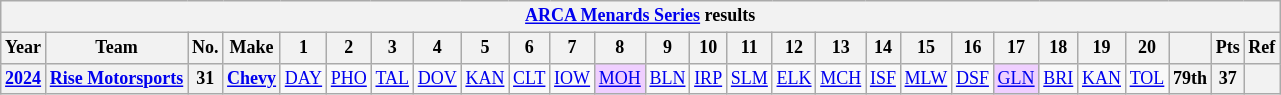<table class="wikitable" style="text-align:center; font-size:75%">
<tr>
<th colspan=48><a href='#'>ARCA Menards Series</a> results</th>
</tr>
<tr>
<th>Year</th>
<th>Team</th>
<th>No.</th>
<th>Make</th>
<th>1</th>
<th>2</th>
<th>3</th>
<th>4</th>
<th>5</th>
<th>6</th>
<th>7</th>
<th>8</th>
<th>9</th>
<th>10</th>
<th>11</th>
<th>12</th>
<th>13</th>
<th>14</th>
<th>15</th>
<th>16</th>
<th>17</th>
<th>18</th>
<th>19</th>
<th>20</th>
<th></th>
<th>Pts</th>
<th>Ref</th>
</tr>
<tr>
<th><a href='#'>2024</a></th>
<th><a href='#'>Rise Motorsports</a></th>
<th>31</th>
<th><a href='#'>Chevy</a></th>
<td><a href='#'>DAY</a></td>
<td><a href='#'>PHO</a></td>
<td><a href='#'>TAL</a></td>
<td><a href='#'>DOV</a></td>
<td><a href='#'>KAN</a></td>
<td><a href='#'>CLT</a></td>
<td><a href='#'>IOW</a></td>
<td style="background:#EFCFFF;"><a href='#'>MOH</a><br></td>
<td><a href='#'>BLN</a></td>
<td><a href='#'>IRP</a></td>
<td><a href='#'>SLM</a></td>
<td><a href='#'>ELK</a></td>
<td><a href='#'>MCH</a></td>
<td><a href='#'>ISF</a></td>
<td><a href='#'>MLW</a></td>
<td><a href='#'>DSF</a></td>
<td style="background:#EFCFFF;"><a href='#'>GLN</a><br></td>
<td><a href='#'>BRI</a></td>
<td><a href='#'>KAN</a></td>
<td><a href='#'>TOL</a></td>
<th>79th</th>
<th>37</th>
<th></th>
</tr>
</table>
